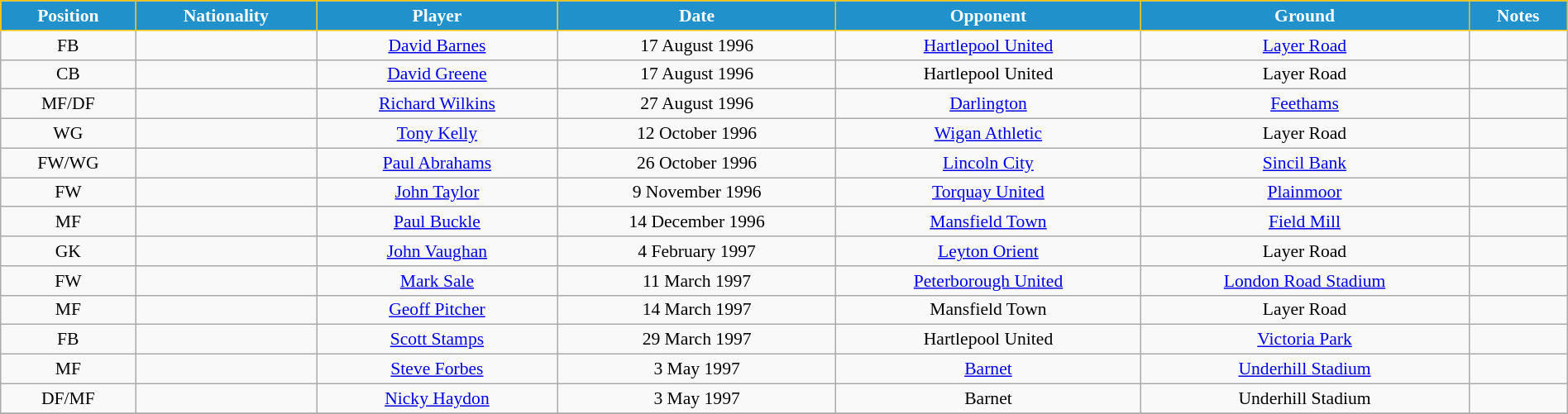<table class="wikitable" style="text-align:center; font-size:90%; width:100%;">
<tr>
<th style="background:#2191CC; color:white; border:1px solid #F7C408; text-align:center;">Position</th>
<th style="background:#2191CC; color:white; border:1px solid #F7C408; text-align:center;">Nationality</th>
<th style="background:#2191CC; color:white; border:1px solid #F7C408; text-align:center;">Player</th>
<th style="background:#2191CC; color:white; border:1px solid #F7C408; text-align:center;">Date</th>
<th style="background:#2191CC; color:white; border:1px solid #F7C408; text-align:center;">Opponent</th>
<th style="background:#2191CC; color:white; border:1px solid #F7C408; text-align:center;">Ground</th>
<th style="background:#2191CC; color:white; border:1px solid #F7C408; text-align:center;">Notes</th>
</tr>
<tr>
<td>FB</td>
<td></td>
<td><a href='#'>David Barnes</a></td>
<td>17 August 1996</td>
<td><a href='#'>Hartlepool United</a></td>
<td><a href='#'>Layer Road</a></td>
<td></td>
</tr>
<tr>
<td>CB</td>
<td></td>
<td><a href='#'>David Greene</a></td>
<td>17 August 1996</td>
<td>Hartlepool United</td>
<td>Layer Road</td>
<td></td>
</tr>
<tr>
<td>MF/DF</td>
<td></td>
<td><a href='#'>Richard Wilkins</a></td>
<td>27 August 1996</td>
<td><a href='#'>Darlington</a></td>
<td><a href='#'>Feethams</a></td>
<td></td>
</tr>
<tr>
<td>WG</td>
<td></td>
<td><a href='#'>Tony Kelly</a></td>
<td>12 October 1996</td>
<td><a href='#'>Wigan Athletic</a></td>
<td>Layer Road</td>
<td></td>
</tr>
<tr>
<td>FW/WG</td>
<td></td>
<td><a href='#'>Paul Abrahams</a></td>
<td>26 October 1996</td>
<td><a href='#'>Lincoln City</a></td>
<td><a href='#'>Sincil Bank</a></td>
<td></td>
</tr>
<tr>
<td>FW</td>
<td></td>
<td><a href='#'>John Taylor</a></td>
<td>9 November 1996</td>
<td><a href='#'>Torquay United</a></td>
<td><a href='#'>Plainmoor</a></td>
<td></td>
</tr>
<tr>
<td>MF</td>
<td></td>
<td><a href='#'>Paul Buckle</a></td>
<td>14 December 1996</td>
<td><a href='#'>Mansfield Town</a></td>
<td><a href='#'>Field Mill</a></td>
<td></td>
</tr>
<tr>
<td>GK</td>
<td></td>
<td><a href='#'>John Vaughan</a></td>
<td>4 February 1997</td>
<td><a href='#'>Leyton Orient</a></td>
<td>Layer Road</td>
<td></td>
</tr>
<tr>
<td>FW</td>
<td></td>
<td><a href='#'>Mark Sale</a></td>
<td>11 March 1997</td>
<td><a href='#'>Peterborough United</a></td>
<td><a href='#'>London Road Stadium</a></td>
<td></td>
</tr>
<tr>
<td>MF</td>
<td></td>
<td><a href='#'>Geoff Pitcher</a></td>
<td>14 March 1997</td>
<td>Mansfield Town</td>
<td>Layer Road</td>
<td></td>
</tr>
<tr>
<td>FB</td>
<td></td>
<td><a href='#'>Scott Stamps</a></td>
<td>29 March 1997</td>
<td>Hartlepool United</td>
<td><a href='#'>Victoria Park</a></td>
<td></td>
</tr>
<tr>
<td>MF</td>
<td></td>
<td><a href='#'>Steve Forbes</a></td>
<td>3 May 1997</td>
<td><a href='#'>Barnet</a></td>
<td><a href='#'>Underhill Stadium</a></td>
<td></td>
</tr>
<tr>
<td>DF/MF</td>
<td></td>
<td><a href='#'>Nicky Haydon</a></td>
<td>3 May 1997</td>
<td>Barnet</td>
<td>Underhill Stadium</td>
<td></td>
</tr>
<tr>
</tr>
</table>
